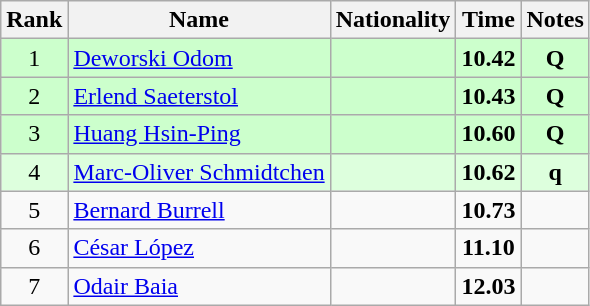<table class="wikitable sortable" style="text-align:center">
<tr>
<th>Rank</th>
<th>Name</th>
<th>Nationality</th>
<th>Time</th>
<th>Notes</th>
</tr>
<tr bgcolor=ccffcc>
<td>1</td>
<td align=left><a href='#'>Deworski Odom</a></td>
<td align=left></td>
<td><strong>10.42</strong></td>
<td><strong>Q</strong></td>
</tr>
<tr bgcolor=ccffcc>
<td>2</td>
<td align=left><a href='#'>Erlend Saeterstol</a></td>
<td align=left></td>
<td><strong>10.43</strong></td>
<td><strong>Q</strong></td>
</tr>
<tr bgcolor=ccffcc>
<td>3</td>
<td align=left><a href='#'>Huang Hsin-Ping</a></td>
<td align=left></td>
<td><strong>10.60</strong></td>
<td><strong>Q</strong></td>
</tr>
<tr bgcolor=ddffdd>
<td>4</td>
<td align=left><a href='#'>Marc-Oliver Schmidtchen</a></td>
<td align=left></td>
<td><strong>10.62</strong></td>
<td><strong>q</strong></td>
</tr>
<tr>
<td>5</td>
<td align=left><a href='#'>Bernard Burrell</a></td>
<td align=left></td>
<td><strong>10.73</strong></td>
<td></td>
</tr>
<tr>
<td>6</td>
<td align=left><a href='#'>César López</a></td>
<td align=left></td>
<td><strong>11.10</strong></td>
<td></td>
</tr>
<tr>
<td>7</td>
<td align=left><a href='#'>Odair Baia</a></td>
<td align=left></td>
<td><strong>12.03</strong></td>
<td></td>
</tr>
</table>
